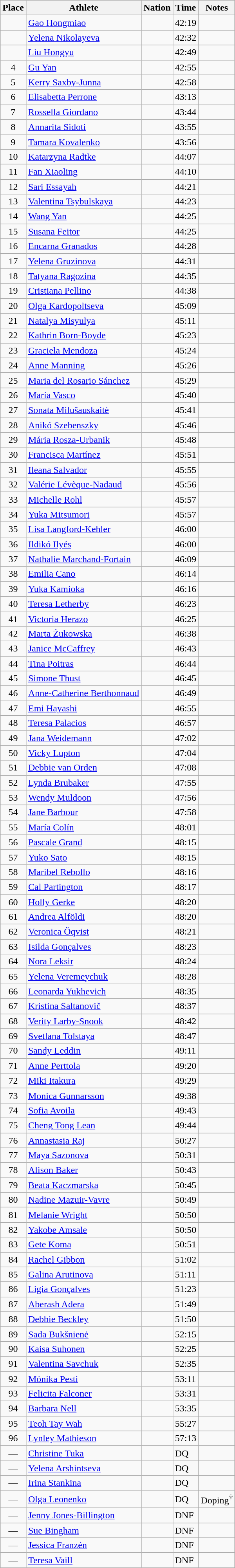<table class="wikitable sortable">
<tr>
<th>Place</th>
<th>Athlete</th>
<th>Nation</th>
<th>Time</th>
<th>Notes</th>
</tr>
<tr>
<td align=center></td>
<td><a href='#'>Gao Hongmiao</a></td>
<td></td>
<td>42:19</td>
<td> </td>
</tr>
<tr>
<td align=center></td>
<td><a href='#'>Yelena Nikolayeva</a></td>
<td></td>
<td>42:32</td>
<td> </td>
</tr>
<tr>
<td align=center></td>
<td><a href='#'>Liu Hongyu</a></td>
<td></td>
<td>42:49</td>
<td> </td>
</tr>
<tr>
<td align=center>4</td>
<td><a href='#'>Gu Yan</a></td>
<td></td>
<td>42:55</td>
<td> </td>
</tr>
<tr>
<td align=center>5</td>
<td><a href='#'>Kerry Saxby-Junna</a></td>
<td></td>
<td>42:58</td>
<td> </td>
</tr>
<tr>
<td align=center>6</td>
<td><a href='#'>Elisabetta Perrone</a></td>
<td></td>
<td>43:13</td>
<td> </td>
</tr>
<tr>
<td align=center>7</td>
<td><a href='#'>Rossella Giordano</a></td>
<td></td>
<td>43:44</td>
<td> </td>
</tr>
<tr>
<td align=center>8</td>
<td><a href='#'>Annarita Sidoti</a></td>
<td></td>
<td>43:55</td>
<td> </td>
</tr>
<tr>
<td align=center>9</td>
<td><a href='#'>Tamara Kovalenko</a></td>
<td></td>
<td>43:56</td>
<td> </td>
</tr>
<tr>
<td align=center>10</td>
<td><a href='#'>Katarzyna Radtke</a></td>
<td></td>
<td>44:07</td>
<td> </td>
</tr>
<tr>
<td align=center>11</td>
<td><a href='#'>Fan Xiaoling</a></td>
<td></td>
<td>44:10</td>
<td> </td>
</tr>
<tr>
<td align=center>12</td>
<td><a href='#'>Sari Essayah</a></td>
<td></td>
<td>44:21</td>
<td> </td>
</tr>
<tr>
<td align=center>13</td>
<td><a href='#'>Valentina Tsybulskaya</a></td>
<td></td>
<td>44:23</td>
<td> </td>
</tr>
<tr>
<td align=center>14</td>
<td><a href='#'>Wang Yan</a></td>
<td></td>
<td>44:25</td>
<td> </td>
</tr>
<tr>
<td align=center>15</td>
<td><a href='#'>Susana Feitor</a></td>
<td></td>
<td>44:25</td>
<td> </td>
</tr>
<tr>
<td align=center>16</td>
<td><a href='#'>Encarna Granados</a></td>
<td></td>
<td>44:28</td>
<td> </td>
</tr>
<tr>
<td align=center>17</td>
<td><a href='#'>Yelena Gruzinova</a></td>
<td></td>
<td>44:31</td>
<td> </td>
</tr>
<tr>
<td align=center>18</td>
<td><a href='#'>Tatyana Ragozina</a></td>
<td></td>
<td>44:35</td>
<td> </td>
</tr>
<tr>
<td align=center>19</td>
<td><a href='#'>Cristiana Pellino</a></td>
<td></td>
<td>44:38</td>
<td> </td>
</tr>
<tr>
<td align=center>20</td>
<td><a href='#'>Olga Kardopoltseva</a></td>
<td></td>
<td>45:09</td>
<td> </td>
</tr>
<tr>
<td align=center>21</td>
<td><a href='#'>Natalya Misyulya</a></td>
<td></td>
<td>45:11</td>
<td></td>
</tr>
<tr>
<td align=center>22</td>
<td><a href='#'>Kathrin Born-Boyde</a></td>
<td></td>
<td>45:23</td>
<td></td>
</tr>
<tr>
<td align=center>23</td>
<td><a href='#'>Graciela Mendoza</a></td>
<td></td>
<td>45:24</td>
<td></td>
</tr>
<tr>
<td align=center>24</td>
<td><a href='#'>Anne Manning</a></td>
<td></td>
<td>45:26</td>
<td></td>
</tr>
<tr>
<td align=center>25</td>
<td><a href='#'>Maria del Rosario Sánchez</a></td>
<td></td>
<td>45:29</td>
<td></td>
</tr>
<tr>
<td align=center>26</td>
<td><a href='#'>María Vasco</a></td>
<td></td>
<td>45:40</td>
<td></td>
</tr>
<tr>
<td align=center>27</td>
<td><a href='#'>Sonata Milušauskaitė</a></td>
<td></td>
<td>45:41</td>
<td></td>
</tr>
<tr>
<td align=center>28</td>
<td><a href='#'>Anikó Szebenszky</a></td>
<td></td>
<td>45:46</td>
<td></td>
</tr>
<tr>
<td align=center>29</td>
<td><a href='#'>Mária Rosza-Urbanik</a></td>
<td></td>
<td>45:48</td>
<td></td>
</tr>
<tr>
<td align=center>30</td>
<td><a href='#'>Francisca Martínez</a></td>
<td></td>
<td>45:51</td>
<td></td>
</tr>
<tr>
<td align=center>31</td>
<td><a href='#'>Ileana Salvador</a></td>
<td></td>
<td>45:55</td>
<td></td>
</tr>
<tr>
<td align=center>32</td>
<td><a href='#'>Valérie Lévèque-Nadaud</a></td>
<td></td>
<td>45:56</td>
<td></td>
</tr>
<tr>
<td align=center>33</td>
<td><a href='#'>Michelle Rohl</a></td>
<td></td>
<td>45:57</td>
<td></td>
</tr>
<tr>
<td align=center>34</td>
<td><a href='#'>Yuka Mitsumori</a></td>
<td></td>
<td>45:57</td>
<td></td>
</tr>
<tr>
<td align=center>35</td>
<td><a href='#'>Lisa Langford-Kehler</a></td>
<td></td>
<td>46:00</td>
<td></td>
</tr>
<tr>
<td align=center>36</td>
<td><a href='#'>Ildikó Ilyés</a></td>
<td></td>
<td>46:00</td>
<td></td>
</tr>
<tr>
<td align=center>37</td>
<td><a href='#'>Nathalie Marchand-Fortain</a></td>
<td></td>
<td>46:09</td>
<td></td>
</tr>
<tr>
<td align=center>38</td>
<td><a href='#'>Emilia Cano</a></td>
<td></td>
<td>46:14</td>
<td></td>
</tr>
<tr>
<td align=center>39</td>
<td><a href='#'>Yuka Kamioka</a></td>
<td></td>
<td>46:16</td>
<td></td>
</tr>
<tr>
<td align=center>40</td>
<td><a href='#'>Teresa Letherby</a></td>
<td></td>
<td>46:23</td>
<td></td>
</tr>
<tr>
<td align=center>41</td>
<td><a href='#'>Victoria Herazo</a></td>
<td></td>
<td>46:25</td>
<td></td>
</tr>
<tr>
<td align=center>42</td>
<td><a href='#'>Marta Żukowska</a></td>
<td></td>
<td>46:38</td>
<td></td>
</tr>
<tr>
<td align=center>43</td>
<td><a href='#'>Janice McCaffrey</a></td>
<td></td>
<td>46:43</td>
<td></td>
</tr>
<tr>
<td align=center>44</td>
<td><a href='#'>Tina Poitras</a></td>
<td></td>
<td>46:44</td>
<td></td>
</tr>
<tr>
<td align=center>45</td>
<td><a href='#'>Simone Thust</a></td>
<td></td>
<td>46:45</td>
<td></td>
</tr>
<tr>
<td align=center>46</td>
<td><a href='#'>Anne-Catherine Berthonnaud</a></td>
<td></td>
<td>46:49</td>
<td></td>
</tr>
<tr>
<td align=center>47</td>
<td><a href='#'>Emi Hayashi</a></td>
<td></td>
<td>46:55</td>
<td></td>
</tr>
<tr>
<td align=center>48</td>
<td><a href='#'>Teresa Palacios</a></td>
<td></td>
<td>46:57</td>
<td></td>
</tr>
<tr>
<td align=center>49</td>
<td><a href='#'>Jana Weidemann</a></td>
<td></td>
<td>47:02</td>
<td></td>
</tr>
<tr>
<td align=center>50</td>
<td><a href='#'>Vicky Lupton</a></td>
<td></td>
<td>47:04</td>
<td></td>
</tr>
<tr>
<td align=center>51</td>
<td><a href='#'>Debbie van Orden</a></td>
<td></td>
<td>47:08</td>
<td></td>
</tr>
<tr>
<td align=center>52</td>
<td><a href='#'>Lynda Brubaker</a></td>
<td></td>
<td>47:55</td>
<td></td>
</tr>
<tr>
<td align=center>53</td>
<td><a href='#'>Wendy Muldoon</a></td>
<td></td>
<td>47:56</td>
<td></td>
</tr>
<tr>
<td align=center>54</td>
<td><a href='#'>Jane Barbour</a></td>
<td></td>
<td>47:58</td>
<td></td>
</tr>
<tr>
<td align=center>55</td>
<td><a href='#'>María Colín</a></td>
<td></td>
<td>48:01</td>
<td></td>
</tr>
<tr>
<td align=center>56</td>
<td><a href='#'>Pascale Grand</a></td>
<td></td>
<td>48:15</td>
<td></td>
</tr>
<tr>
<td align=center>57</td>
<td><a href='#'>Yuko Sato</a></td>
<td></td>
<td>48:15</td>
<td></td>
</tr>
<tr>
<td align=center>58</td>
<td><a href='#'>Maribel Rebollo</a></td>
<td></td>
<td>48:16</td>
<td></td>
</tr>
<tr>
<td align=center>59</td>
<td><a href='#'>Cal Partington</a></td>
<td></td>
<td>48:17</td>
<td></td>
</tr>
<tr>
<td align=center>60</td>
<td><a href='#'>Holly Gerke</a></td>
<td></td>
<td>48:20</td>
<td></td>
</tr>
<tr>
<td align=center>61</td>
<td><a href='#'>Andrea Alföldi</a></td>
<td></td>
<td>48:20</td>
<td></td>
</tr>
<tr>
<td align=center>62</td>
<td><a href='#'>Veronica Öqvist</a></td>
<td></td>
<td>48:21</td>
<td></td>
</tr>
<tr>
<td align=center>63</td>
<td><a href='#'>Isilda Gonçalves</a></td>
<td></td>
<td>48:23</td>
<td></td>
</tr>
<tr>
<td align=center>64</td>
<td><a href='#'>Nora Leksir</a></td>
<td></td>
<td>48:24</td>
<td></td>
</tr>
<tr>
<td align=center>65</td>
<td><a href='#'>Yelena Veremeychuk</a></td>
<td></td>
<td>48:28</td>
<td></td>
</tr>
<tr>
<td align=center>66</td>
<td><a href='#'>Leonarda Yukhevich</a></td>
<td></td>
<td>48:35</td>
<td></td>
</tr>
<tr>
<td align=center>67</td>
<td><a href='#'>Kristina Saltanovič</a></td>
<td></td>
<td>48:37</td>
<td></td>
</tr>
<tr>
<td align=center>68</td>
<td><a href='#'>Verity Larby-Snook</a></td>
<td></td>
<td>48:42</td>
<td></td>
</tr>
<tr>
<td align=center>69</td>
<td><a href='#'>Svetlana Tolstaya</a></td>
<td></td>
<td>48:47</td>
<td></td>
</tr>
<tr>
<td align=center>70</td>
<td><a href='#'>Sandy Leddin</a></td>
<td></td>
<td>49:11</td>
<td></td>
</tr>
<tr>
<td align=center>71</td>
<td><a href='#'>Anne Perttola</a></td>
<td></td>
<td>49:20</td>
<td></td>
</tr>
<tr>
<td align=center>72</td>
<td><a href='#'>Miki Itakura</a></td>
<td></td>
<td>49:29</td>
<td></td>
</tr>
<tr>
<td align=center>73</td>
<td><a href='#'>Monica Gunnarsson</a></td>
<td></td>
<td>49:38</td>
<td></td>
</tr>
<tr>
<td align=center>74</td>
<td><a href='#'>Sofia Avoila</a></td>
<td></td>
<td>49:43</td>
<td></td>
</tr>
<tr>
<td align=center>75</td>
<td><a href='#'>Cheng Tong Lean</a></td>
<td></td>
<td>49:44</td>
<td></td>
</tr>
<tr>
<td align=center>76</td>
<td><a href='#'>Annastasia Raj</a></td>
<td></td>
<td>50:27</td>
<td></td>
</tr>
<tr>
<td align=center>77</td>
<td><a href='#'>Maya Sazonova</a></td>
<td></td>
<td>50:31</td>
<td></td>
</tr>
<tr>
<td align=center>78</td>
<td><a href='#'>Alison Baker</a></td>
<td></td>
<td>50:43</td>
<td></td>
</tr>
<tr>
<td align=center>79</td>
<td><a href='#'>Beata Kaczmarska</a></td>
<td></td>
<td>50:45</td>
<td></td>
</tr>
<tr>
<td align=center>80</td>
<td><a href='#'>Nadine Mazuir-Vavre</a></td>
<td></td>
<td>50:49</td>
<td></td>
</tr>
<tr>
<td align=center>81</td>
<td><a href='#'>Melanie Wright</a></td>
<td></td>
<td>50:50</td>
<td></td>
</tr>
<tr>
<td align=center>82</td>
<td><a href='#'>Yakobe Amsale</a></td>
<td></td>
<td>50:50</td>
<td></td>
</tr>
<tr>
<td align=center>83</td>
<td><a href='#'>Gete Koma</a></td>
<td></td>
<td>50:51</td>
<td></td>
</tr>
<tr>
<td align=center>84</td>
<td><a href='#'>Rachel Gibbon</a></td>
<td></td>
<td>51:02</td>
<td></td>
</tr>
<tr>
<td align=center>85</td>
<td><a href='#'>Galina Arutinova</a></td>
<td></td>
<td>51:11</td>
<td></td>
</tr>
<tr>
<td align=center>86</td>
<td><a href='#'>Ligia Gonçalves</a></td>
<td></td>
<td>51:23</td>
<td></td>
</tr>
<tr>
<td align=center>87</td>
<td><a href='#'>Aberash Adera</a></td>
<td></td>
<td>51:49</td>
<td></td>
</tr>
<tr>
<td align=center>88</td>
<td><a href='#'>Debbie Beckley</a></td>
<td></td>
<td>51:50</td>
<td></td>
</tr>
<tr>
<td align=center>89</td>
<td><a href='#'>Sada Bukšnienė</a></td>
<td></td>
<td>52:15</td>
<td></td>
</tr>
<tr>
<td align=center>90</td>
<td><a href='#'>Kaisa Suhonen</a></td>
<td></td>
<td>52:25</td>
<td></td>
</tr>
<tr>
<td align=center>91</td>
<td><a href='#'>Valentina Savchuk</a></td>
<td></td>
<td>52:35</td>
<td></td>
</tr>
<tr>
<td align=center>92</td>
<td><a href='#'>Mónika Pesti</a></td>
<td></td>
<td>53:11</td>
<td></td>
</tr>
<tr>
<td align=center>93</td>
<td><a href='#'>Felicita Falconer</a></td>
<td></td>
<td>53:31</td>
<td></td>
</tr>
<tr>
<td align=center>94</td>
<td><a href='#'>Barbara Nell</a></td>
<td></td>
<td>53:35</td>
<td></td>
</tr>
<tr>
<td align=center>95</td>
<td><a href='#'>Teoh Tay Wah</a></td>
<td></td>
<td>55:27</td>
<td></td>
</tr>
<tr>
<td align=center>96</td>
<td><a href='#'>Lynley Mathieson</a></td>
<td></td>
<td>57:13</td>
<td></td>
</tr>
<tr>
<td align=center>—</td>
<td><a href='#'>Christine Tuka</a></td>
<td></td>
<td>DQ</td>
<td></td>
</tr>
<tr>
<td align=center>—</td>
<td><a href='#'>Yelena Arshintseva</a></td>
<td></td>
<td>DQ</td>
<td></td>
</tr>
<tr>
<td align=center>—</td>
<td><a href='#'>Irina Stankina</a></td>
<td></td>
<td>DQ</td>
<td></td>
</tr>
<tr>
<td align=center>—</td>
<td><a href='#'>Olga Leonenko</a></td>
<td></td>
<td>DQ</td>
<td>Doping<sup>†</sup></td>
</tr>
<tr>
<td align=center>—</td>
<td><a href='#'>Jenny Jones-Billington</a></td>
<td></td>
<td>DNF</td>
<td></td>
</tr>
<tr>
<td align=center>—</td>
<td><a href='#'>Sue Bingham</a></td>
<td></td>
<td>DNF</td>
<td></td>
</tr>
<tr>
<td align=center>—</td>
<td><a href='#'>Jessica Franzén</a></td>
<td></td>
<td>DNF</td>
<td></td>
</tr>
<tr>
<td align=center>—</td>
<td><a href='#'>Teresa Vaill</a></td>
<td></td>
<td>DNF</td>
<td></td>
</tr>
</table>
